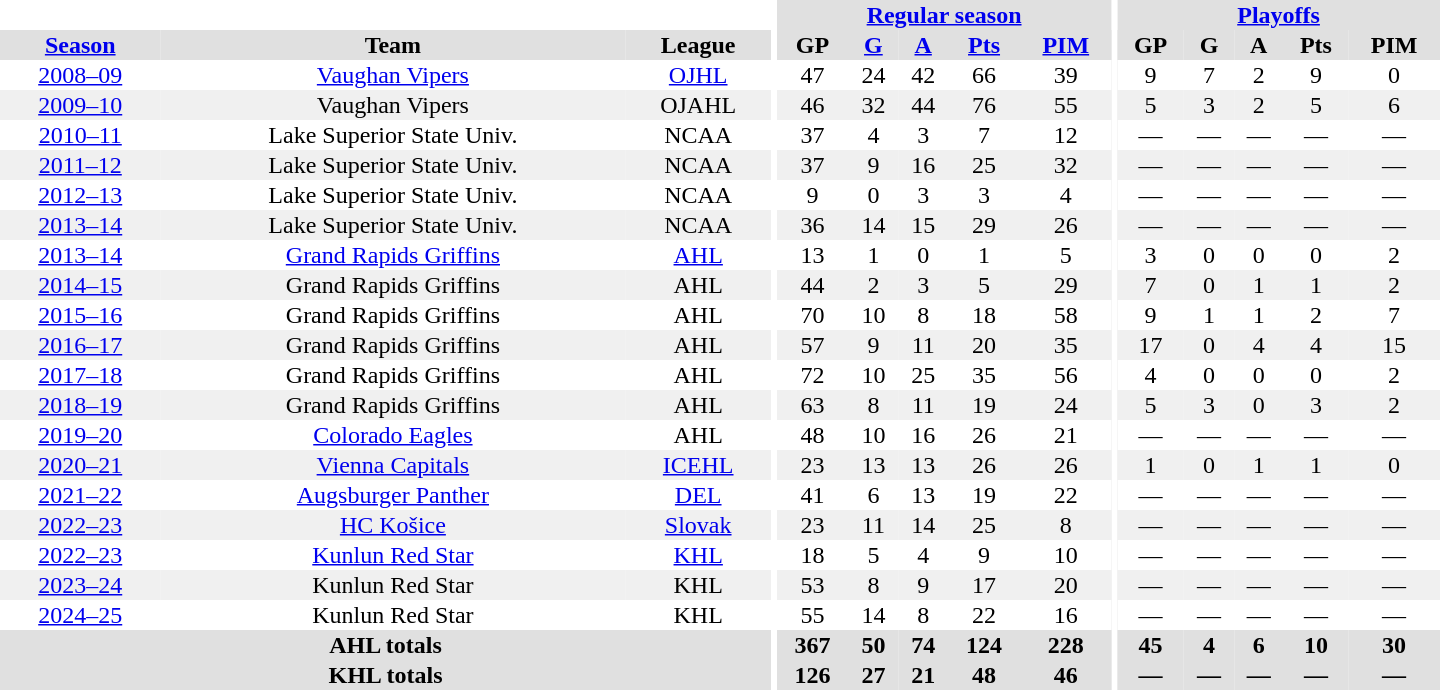<table border="0" cellpadding="1" cellspacing="0" style="text-align:center; width:60em">
<tr bgcolor="#e0e0e0">
<th colspan="3" bgcolor="#ffffff"></th>
<th rowspan="99" bgcolor="#ffffff"></th>
<th colspan="5"><a href='#'>Regular season</a></th>
<th rowspan="99" bgcolor="#ffffff"></th>
<th colspan="5"><a href='#'>Playoffs</a></th>
</tr>
<tr bgcolor="#e0e0e0">
<th><a href='#'>Season</a></th>
<th>Team</th>
<th>League</th>
<th>GP</th>
<th><a href='#'>G</a></th>
<th><a href='#'>A</a></th>
<th><a href='#'>Pts</a></th>
<th><a href='#'>PIM</a></th>
<th>GP</th>
<th>G</th>
<th>A</th>
<th>Pts</th>
<th>PIM</th>
</tr>
<tr>
<td><a href='#'>2008–09</a></td>
<td><a href='#'>Vaughan Vipers</a></td>
<td><a href='#'>OJHL</a></td>
<td>47</td>
<td>24</td>
<td>42</td>
<td>66</td>
<td>39</td>
<td>9</td>
<td>7</td>
<td>2</td>
<td>9</td>
<td>0</td>
</tr>
<tr bgcolor="#f0f0f0">
<td><a href='#'>2009–10</a></td>
<td>Vaughan Vipers</td>
<td>OJAHL</td>
<td>46</td>
<td>32</td>
<td>44</td>
<td>76</td>
<td>55</td>
<td>5</td>
<td>3</td>
<td>2</td>
<td>5</td>
<td>6</td>
</tr>
<tr>
<td><a href='#'>2010–11</a></td>
<td>Lake Superior State Univ.</td>
<td>NCAA</td>
<td>37</td>
<td>4</td>
<td>3</td>
<td>7</td>
<td>12</td>
<td>—</td>
<td>—</td>
<td>—</td>
<td>—</td>
<td>—</td>
</tr>
<tr bgcolor="#f0f0f0">
<td><a href='#'>2011–12</a></td>
<td>Lake Superior State Univ.</td>
<td>NCAA</td>
<td>37</td>
<td>9</td>
<td>16</td>
<td>25</td>
<td>32</td>
<td>—</td>
<td>—</td>
<td>—</td>
<td>—</td>
<td>—</td>
</tr>
<tr>
<td><a href='#'>2012–13</a></td>
<td>Lake Superior State Univ.</td>
<td>NCAA</td>
<td>9</td>
<td>0</td>
<td>3</td>
<td>3</td>
<td>4</td>
<td>—</td>
<td>—</td>
<td>—</td>
<td>—</td>
<td>—</td>
</tr>
<tr bgcolor="#f0f0f0">
<td><a href='#'>2013–14</a></td>
<td>Lake Superior State Univ.</td>
<td>NCAA</td>
<td>36</td>
<td>14</td>
<td>15</td>
<td>29</td>
<td>26</td>
<td>—</td>
<td>—</td>
<td>—</td>
<td>—</td>
<td>—</td>
</tr>
<tr>
<td><a href='#'>2013–14</a></td>
<td><a href='#'>Grand Rapids Griffins</a></td>
<td><a href='#'>AHL</a></td>
<td>13</td>
<td>1</td>
<td>0</td>
<td>1</td>
<td>5</td>
<td>3</td>
<td>0</td>
<td>0</td>
<td>0</td>
<td>2</td>
</tr>
<tr bgcolor="#f0f0f0">
<td><a href='#'>2014–15</a></td>
<td>Grand Rapids Griffins</td>
<td>AHL</td>
<td>44</td>
<td>2</td>
<td>3</td>
<td>5</td>
<td>29</td>
<td>7</td>
<td>0</td>
<td>1</td>
<td>1</td>
<td>2</td>
</tr>
<tr>
<td><a href='#'>2015–16</a></td>
<td>Grand Rapids Griffins</td>
<td>AHL</td>
<td>70</td>
<td>10</td>
<td>8</td>
<td>18</td>
<td>58</td>
<td>9</td>
<td>1</td>
<td>1</td>
<td>2</td>
<td>7</td>
</tr>
<tr bgcolor="#f0f0f0">
<td><a href='#'>2016–17</a></td>
<td>Grand Rapids Griffins</td>
<td>AHL</td>
<td>57</td>
<td>9</td>
<td>11</td>
<td>20</td>
<td>35</td>
<td>17</td>
<td>0</td>
<td>4</td>
<td>4</td>
<td>15</td>
</tr>
<tr>
<td><a href='#'>2017–18</a></td>
<td>Grand Rapids Griffins</td>
<td>AHL</td>
<td>72</td>
<td>10</td>
<td>25</td>
<td>35</td>
<td>56</td>
<td>4</td>
<td>0</td>
<td>0</td>
<td>0</td>
<td>2</td>
</tr>
<tr bgcolor="#f0f0f0">
<td><a href='#'>2018–19</a></td>
<td>Grand Rapids Griffins</td>
<td>AHL</td>
<td>63</td>
<td>8</td>
<td>11</td>
<td>19</td>
<td>24</td>
<td>5</td>
<td>3</td>
<td>0</td>
<td>3</td>
<td>2</td>
</tr>
<tr>
<td><a href='#'>2019–20</a></td>
<td><a href='#'>Colorado Eagles</a></td>
<td>AHL</td>
<td>48</td>
<td>10</td>
<td>16</td>
<td>26</td>
<td>21</td>
<td>—</td>
<td>—</td>
<td>—</td>
<td>—</td>
<td>—</td>
</tr>
<tr bgcolor="#f0f0f0">
<td><a href='#'>2020–21</a></td>
<td><a href='#'>Vienna Capitals</a></td>
<td><a href='#'>ICEHL</a></td>
<td>23</td>
<td>13</td>
<td>13</td>
<td>26</td>
<td>26</td>
<td>1</td>
<td>0</td>
<td>1</td>
<td>1</td>
<td>0</td>
</tr>
<tr>
<td><a href='#'>2021–22</a></td>
<td><a href='#'>Augsburger Panther</a></td>
<td><a href='#'>DEL</a></td>
<td>41</td>
<td>6</td>
<td>13</td>
<td>19</td>
<td>22</td>
<td>—</td>
<td>—</td>
<td>—</td>
<td>—</td>
<td>—</td>
</tr>
<tr bgcolor="#f0f0f0">
<td><a href='#'>2022–23</a></td>
<td><a href='#'>HC Košice</a></td>
<td><a href='#'>Slovak</a></td>
<td>23</td>
<td>11</td>
<td>14</td>
<td>25</td>
<td>8</td>
<td>—</td>
<td>—</td>
<td>—</td>
<td>—</td>
<td>—</td>
</tr>
<tr>
<td><a href='#'>2022–23</a></td>
<td><a href='#'>Kunlun Red Star</a></td>
<td><a href='#'>KHL</a></td>
<td>18</td>
<td>5</td>
<td>4</td>
<td>9</td>
<td>10</td>
<td>—</td>
<td>—</td>
<td>—</td>
<td>—</td>
<td>—</td>
</tr>
<tr bgcolor="#f0f0f0">
<td><a href='#'>2023–24</a></td>
<td>Kunlun Red Star</td>
<td>KHL</td>
<td>53</td>
<td>8</td>
<td>9</td>
<td>17</td>
<td>20</td>
<td>—</td>
<td>—</td>
<td>—</td>
<td>—</td>
<td>—</td>
</tr>
<tr>
<td><a href='#'>2024–25</a></td>
<td>Kunlun Red Star</td>
<td>KHL</td>
<td>55</td>
<td>14</td>
<td>8</td>
<td>22</td>
<td>16</td>
<td>—</td>
<td>—</td>
<td>—</td>
<td>—</td>
<td>—</td>
</tr>
<tr bgcolor="#e0e0e0">
<th colspan="3">AHL totals</th>
<th>367</th>
<th>50</th>
<th>74</th>
<th>124</th>
<th>228</th>
<th>45</th>
<th>4</th>
<th>6</th>
<th>10</th>
<th>30</th>
</tr>
<tr bgcolor="#e0e0e0">
<th colspan="3">KHL totals</th>
<th>126</th>
<th>27</th>
<th>21</th>
<th>48</th>
<th>46</th>
<th>—</th>
<th>—</th>
<th>—</th>
<th>—</th>
<th>—</th>
</tr>
</table>
